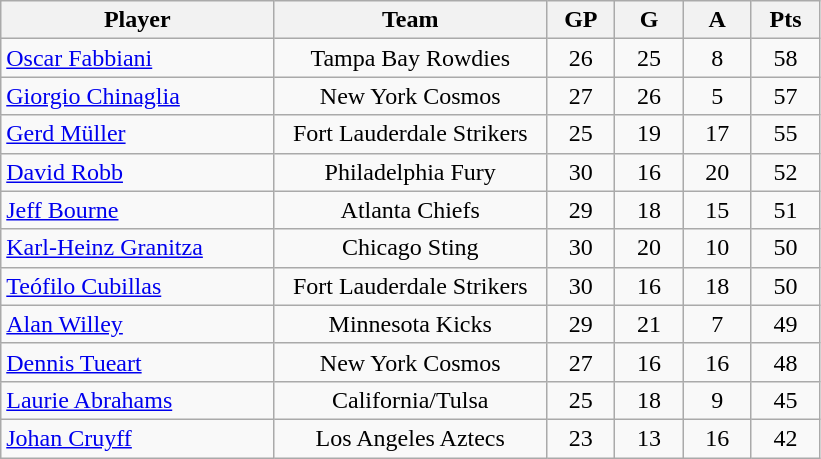<table class="wikitable">
<tr>
<th style="width:30%;">Player</th>
<th style="width:30%;">Team</th>
<th style="width:7.5%;">GP</th>
<th style="width:7.5%;">G</th>
<th style="width:7.5%;">A</th>
<th style="width:7.5%;">Pts</th>
</tr>
<tr align=center>
<td align=left><a href='#'>Oscar Fabbiani</a></td>
<td>Tampa Bay Rowdies</td>
<td>26</td>
<td>25</td>
<td>8</td>
<td>58</td>
</tr>
<tr align=center>
<td align=left><a href='#'>Giorgio Chinaglia</a></td>
<td>New York Cosmos</td>
<td>27</td>
<td>26</td>
<td>5</td>
<td>57</td>
</tr>
<tr align=center>
<td align=left><a href='#'>Gerd Müller</a></td>
<td>Fort Lauderdale Strikers</td>
<td>25</td>
<td>19</td>
<td>17</td>
<td>55</td>
</tr>
<tr align=center>
<td align=left><a href='#'>David Robb</a></td>
<td>Philadelphia Fury</td>
<td>30</td>
<td>16</td>
<td>20</td>
<td>52</td>
</tr>
<tr align=center>
<td align=left><a href='#'>Jeff Bourne</a></td>
<td>Atlanta Chiefs</td>
<td>29</td>
<td>18</td>
<td>15</td>
<td>51</td>
</tr>
<tr align=center>
<td align=left><a href='#'>Karl-Heinz Granitza</a></td>
<td>Chicago Sting</td>
<td>30</td>
<td>20</td>
<td>10</td>
<td>50</td>
</tr>
<tr align=center>
<td align=left><a href='#'>Teófilo Cubillas</a></td>
<td>Fort Lauderdale Strikers</td>
<td>30</td>
<td>16</td>
<td>18</td>
<td>50</td>
</tr>
<tr align=center>
<td align=left><a href='#'>Alan Willey</a></td>
<td>Minnesota Kicks</td>
<td>29</td>
<td>21</td>
<td>7</td>
<td>49</td>
</tr>
<tr align=center>
<td align=left><a href='#'>Dennis Tueart</a></td>
<td>New York Cosmos</td>
<td>27</td>
<td>16</td>
<td>16</td>
<td>48</td>
</tr>
<tr align=center>
<td align=left><a href='#'>Laurie Abrahams</a></td>
<td>California/Tulsa</td>
<td>25</td>
<td>18</td>
<td>9</td>
<td>45</td>
</tr>
<tr align=center>
<td align=left><a href='#'>Johan Cruyff</a></td>
<td>Los Angeles Aztecs</td>
<td>23</td>
<td>13</td>
<td>16</td>
<td>42</td>
</tr>
</table>
